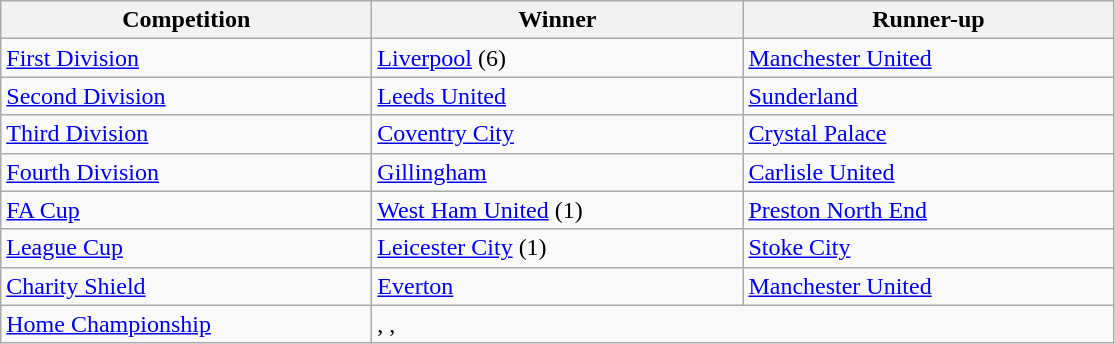<table class="wikitable">
<tr>
<th style="width:15em">Competition</th>
<th style="width:15em">Winner</th>
<th style="width:15em">Runner-up</th>
</tr>
<tr>
<td><a href='#'>First Division</a></td>
<td><a href='#'>Liverpool</a> (6)</td>
<td><a href='#'>Manchester United</a></td>
</tr>
<tr>
<td><a href='#'>Second Division</a></td>
<td><a href='#'>Leeds United</a></td>
<td><a href='#'>Sunderland</a></td>
</tr>
<tr>
<td><a href='#'>Third Division</a></td>
<td><a href='#'>Coventry City</a></td>
<td><a href='#'>Crystal Palace</a></td>
</tr>
<tr>
<td><a href='#'>Fourth Division</a></td>
<td><a href='#'>Gillingham</a></td>
<td><a href='#'>Carlisle United</a></td>
</tr>
<tr>
<td><a href='#'>FA Cup</a></td>
<td><a href='#'>West Ham United</a> (1)</td>
<td><a href='#'>Preston North End</a></td>
</tr>
<tr>
<td><a href='#'>League Cup</a></td>
<td><a href='#'>Leicester City</a> (1)</td>
<td><a href='#'>Stoke City</a></td>
</tr>
<tr>
<td><a href='#'>Charity Shield</a></td>
<td><a href='#'>Everton</a></td>
<td><a href='#'>Manchester United</a></td>
</tr>
<tr>
<td><a href='#'>Home Championship</a></td>
<td colspan=2>, , </td>
</tr>
</table>
